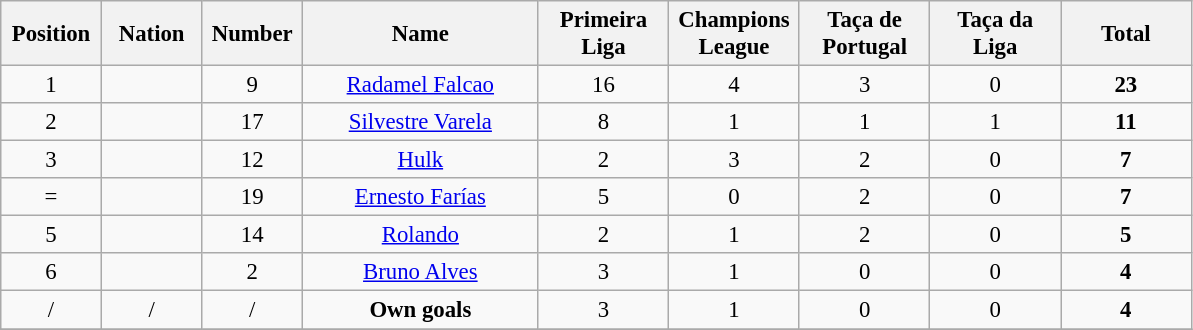<table class="wikitable" style="font-size: 95%; text-align: center;">
<tr>
<th width=60>Position</th>
<th width=60>Nation</th>
<th width=60>Number</th>
<th width=150>Name</th>
<th width=80>Primeira Liga</th>
<th width=80>Champions League</th>
<th width=80>Taça de Portugal</th>
<th width=80>Taça da Liga</th>
<th width=80>Total</th>
</tr>
<tr>
<td>1</td>
<td></td>
<td>9</td>
<td><a href='#'>Radamel Falcao</a></td>
<td>16</td>
<td>4</td>
<td>3</td>
<td>0</td>
<td><strong>23</strong></td>
</tr>
<tr>
<td>2</td>
<td></td>
<td>17</td>
<td><a href='#'>Silvestre Varela</a></td>
<td>8</td>
<td>1</td>
<td>1</td>
<td>1</td>
<td><strong>11</strong></td>
</tr>
<tr>
<td>3</td>
<td></td>
<td>12</td>
<td><a href='#'>Hulk</a></td>
<td>2</td>
<td>3</td>
<td>2</td>
<td>0</td>
<td><strong>7</strong></td>
</tr>
<tr>
<td>=</td>
<td></td>
<td>19</td>
<td><a href='#'>Ernesto Farías</a></td>
<td>5</td>
<td>0</td>
<td>2</td>
<td>0</td>
<td><strong>7</strong></td>
</tr>
<tr>
<td>5</td>
<td></td>
<td>14</td>
<td><a href='#'>Rolando</a></td>
<td>2</td>
<td>1</td>
<td>2</td>
<td>0</td>
<td><strong>5</strong></td>
</tr>
<tr>
<td>6</td>
<td></td>
<td>2</td>
<td><a href='#'>Bruno Alves</a></td>
<td>3</td>
<td>1</td>
<td>0</td>
<td>0</td>
<td><strong>4</strong></td>
</tr>
<tr>
<td>/</td>
<td>/</td>
<td>/</td>
<td><strong>Own goals</strong></td>
<td>3</td>
<td>1</td>
<td>0</td>
<td>0</td>
<td><strong>4</strong></td>
</tr>
<tr>
</tr>
</table>
